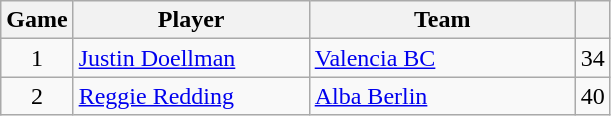<table class="wikitable sortable" style="text-align: center;">
<tr>
<th style="text-align:center;">Game</th>
<th style="text-align:center; width:150px;">Player</th>
<th style="text-align:center; width:170px;">Team</th>
<th style="text-align:center;"></th>
</tr>
<tr>
<td>1</td>
<td align="left"> <a href='#'>Justin Doellman</a></td>
<td align="left"> <a href='#'>Valencia BC</a></td>
<td>34</td>
</tr>
<tr>
<td>2</td>
<td align="left"> <a href='#'>Reggie Redding</a></td>
<td align="left"> <a href='#'>Alba Berlin</a></td>
<td>40</td>
</tr>
</table>
